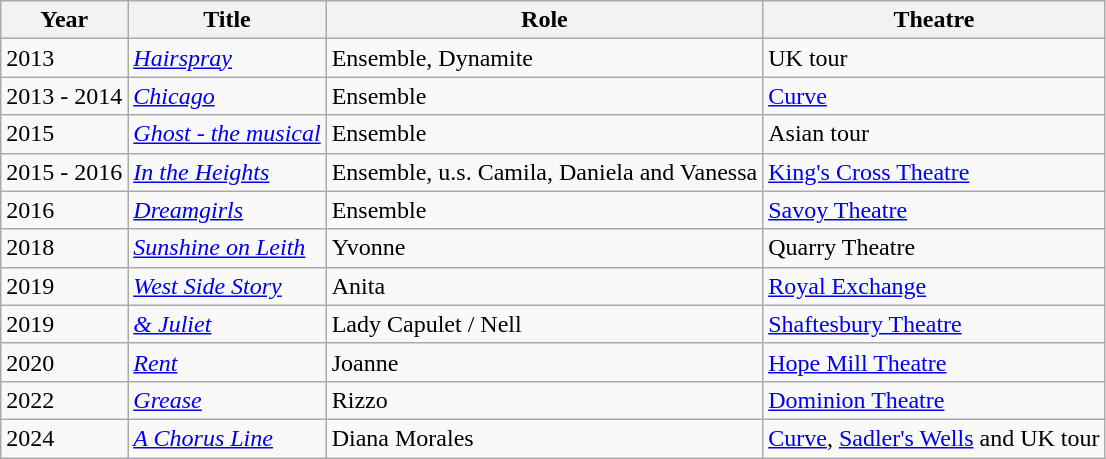<table class="wikitable">
<tr>
<th>Year</th>
<th>Title</th>
<th>Role</th>
<th>Theatre</th>
</tr>
<tr>
<td>2013</td>
<td><a href='#'><em>Hairspray</em></a></td>
<td>Ensemble, Dynamite</td>
<td>UK tour</td>
</tr>
<tr>
<td>2013 - 2014</td>
<td><a href='#'><em>Chicago</em></a></td>
<td>Ensemble</td>
<td><a href='#'>Curve</a></td>
</tr>
<tr>
<td>2015</td>
<td><em><a href='#'>Ghost - the musical</a></em></td>
<td>Ensemble</td>
<td>Asian tour</td>
</tr>
<tr>
<td>2015 - 2016</td>
<td><em><a href='#'>In the Heights</a></em></td>
<td>Ensemble, u.s. Camila, Daniela and Vanessa</td>
<td><a href='#'>King's Cross Theatre</a></td>
</tr>
<tr>
<td>2016</td>
<td><em><a href='#'>Dreamgirls</a></em></td>
<td>Ensemble</td>
<td><a href='#'>Savoy Theatre</a></td>
</tr>
<tr>
<td>2018</td>
<td><em><a href='#'>Sunshine on Leith</a></em></td>
<td>Yvonne</td>
<td>Quarry Theatre</td>
</tr>
<tr>
<td>2019</td>
<td><em><a href='#'>West Side Story</a></em></td>
<td>Anita</td>
<td><a href='#'>Royal Exchange</a></td>
</tr>
<tr>
<td>2019</td>
<td><em><a href='#'>& Juliet</a></em></td>
<td>Lady Capulet / Nell</td>
<td><a href='#'>Shaftesbury Theatre</a></td>
</tr>
<tr>
<td>2020</td>
<td><a href='#'><em>Rent</em></a></td>
<td>Joanne</td>
<td><a href='#'>Hope Mill Theatre</a></td>
</tr>
<tr>
<td>2022</td>
<td><em><a href='#'>Grease</a></em></td>
<td>Rizzo</td>
<td><a href='#'>Dominion Theatre</a></td>
</tr>
<tr>
<td>2024</td>
<td><em><a href='#'>A Chorus Line</a></em></td>
<td>Diana Morales</td>
<td><a href='#'>Curve</a>, <a href='#'>Sadler's Wells</a> and UK tour</td>
</tr>
</table>
